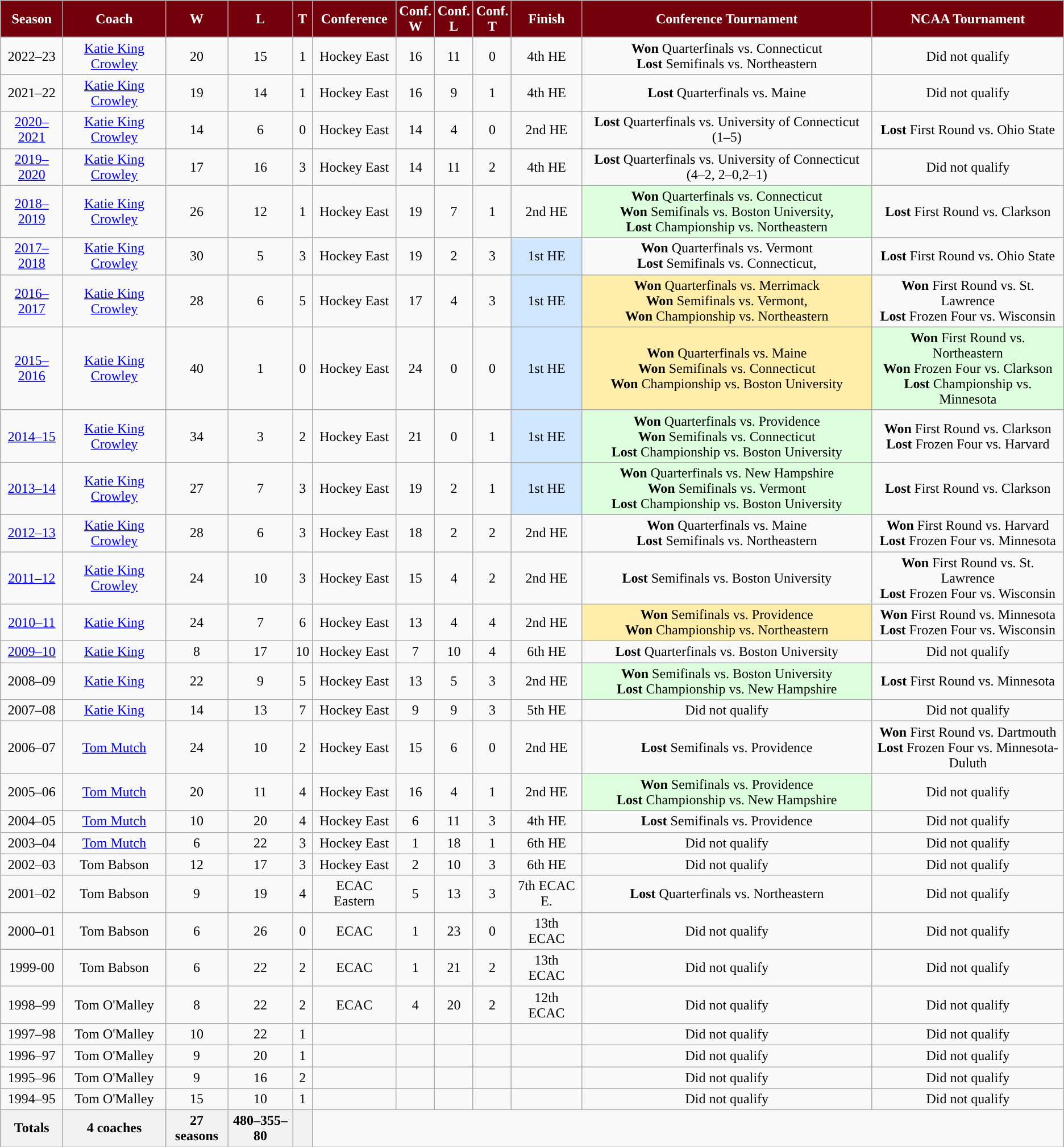<table class="wikitable">
<tr align="center"  style="background:#73000A; color:white">
<td><strong>Season</strong></td>
<td><strong>Coach</strong></td>
<td><strong>W</strong></td>
<td><strong>L</strong></td>
<td><strong>T</strong></td>
<td><strong>Conference</strong></td>
<td><strong>Conf. <br> W</strong></td>
<td><strong>Conf. <br> L</strong></td>
<td><strong>Conf. <br> T</strong></td>
<td><strong>Finish</strong></td>
<td><strong>Conference Tournament</strong></td>
<td><strong>NCAA Tournament</strong></td>
</tr>
<tr align="center" bgcolor="">
<td>2022–23</td>
<td><a href='#'>Katie King Crowley</a></td>
<td>20</td>
<td>15</td>
<td>1</td>
<td>Hockey East</td>
<td>16</td>
<td>11</td>
<td>0</td>
<td>4th HE</td>
<td><strong>Won</strong> Quarterfinals vs. Connecticut <br><strong>Lost</strong> Semifinals vs. Northeastern </td>
<td>Did not qualify</td>
</tr>
<tr align="center" bgcolor="">
<td>2021–22</td>
<td><a href='#'>Katie King Crowley</a></td>
<td>19</td>
<td>14</td>
<td>1</td>
<td>Hockey East</td>
<td>16</td>
<td>9</td>
<td>1</td>
<td>4th HE</td>
<td><strong>Lost</strong> Quarterfinals vs. Maine </td>
<td>Did not qualify</td>
</tr>
<tr align="center" bgcolor="">
<td><a href='#'>2020–2021</a></td>
<td><a href='#'>Katie King Crowley</a></td>
<td>14</td>
<td>6</td>
<td>0</td>
<td>Hockey East</td>
<td>14</td>
<td>4</td>
<td>0</td>
<td>2nd HE</td>
<td><strong>Lost</strong> Quarterfinals vs. University of Connecticut (1–5)</td>
<td><strong>Lost</strong> First Round vs. Ohio State </td>
</tr>
<tr align="center" bgcolor="">
<td><a href='#'>2019–2020</a></td>
<td><a href='#'>Katie King Crowley</a></td>
<td>17</td>
<td>16</td>
<td>3</td>
<td>Hockey East</td>
<td>14</td>
<td>11</td>
<td>2</td>
<td>4th HE</td>
<td><strong>Lost</strong> Quarterfinals vs. University of Connecticut (4–2, 2–0,2–1)</td>
<td>Did not qualify</td>
</tr>
<tr align="center" bgcolor="">
<td><a href='#'>2018–2019</a></td>
<td><a href='#'>Katie King Crowley</a></td>
<td>26</td>
<td>12</td>
<td>1</td>
<td>Hockey East</td>
<td>19</td>
<td>7</td>
<td>1</td>
<td>2nd HE</td>
<td style="background: #ddffdd;"><strong>Won</strong> Quarterfinals vs. Connecticut  <br> <strong>Won</strong> Semifinals vs. Boston University,  <br> <strong>Lost</strong> Championship vs. Northeastern </td>
<td><strong>Lost</strong> First Round vs. Clarkson </td>
</tr>
<tr align="center" bgcolor="">
<td><a href='#'>2017–2018</a></td>
<td><a href='#'>Katie King Crowley</a></td>
<td>30</td>
<td>5</td>
<td>3</td>
<td>Hockey East</td>
<td>19</td>
<td>2</td>
<td>3</td>
<td style="background: #d0e7ff;">1st HE</td>
<td><strong>Won</strong> Quarterfinals vs. Vermont  <br> <strong>Lost</strong> Semifinals vs. Connecticut, </td>
<td><strong>Lost</strong> First Round vs. Ohio State </td>
</tr>
<tr align="center" bgcolor="">
<td><a href='#'>2016–2017</a></td>
<td><a href='#'>Katie King Crowley</a></td>
<td>28</td>
<td>6</td>
<td>5</td>
<td>Hockey East</td>
<td>17</td>
<td>4</td>
<td>3</td>
<td style="background: #d0e7ff;">1st HE</td>
<td style="background: #ffeeaa;"><strong>Won</strong> Quarterfinals vs. Merrimack  <br> <strong>Won</strong> Semifinals vs. Vermont,  <br> <strong>Won</strong> Championship vs. Northeastern </td>
<td><strong>Won</strong> First Round vs. St. Lawrence  <br> <strong>Lost</strong> Frozen Four vs. Wisconsin </td>
</tr>
<tr align="center" bgcolor="">
<td><a href='#'>2015–2016</a></td>
<td><a href='#'>Katie King Crowley</a></td>
<td>40</td>
<td>1</td>
<td>0</td>
<td>Hockey East</td>
<td>24</td>
<td>0</td>
<td>0</td>
<td style="background: #d0e7ff;">1st HE</td>
<td style="background: #ffeeaa;"><strong>Won</strong> Quarterfinals vs. Maine  <br> <strong>Won</strong> Semifinals vs. Connecticut  <br> <strong>Won</strong> Championship vs. Boston University </td>
<td style="background: #ddffdd;"><strong>Won</strong> First Round vs. Northeastern  <br> <strong>Won</strong> Frozen Four vs. Clarkson  <br> <strong>Lost</strong> Championship vs. Minnesota </td>
</tr>
<tr align="center" bgcolor="">
<td><a href='#'>2014–15</a></td>
<td><a href='#'>Katie King Crowley</a></td>
<td>34</td>
<td>3</td>
<td>2</td>
<td>Hockey East</td>
<td>21</td>
<td>0</td>
<td>1</td>
<td style="background: #d0e7ff;">1st HE</td>
<td style="background: #ddffdd;"><strong>Won</strong> Quarterfinals vs. Providence  <br> <strong>Won</strong> Semifinals vs. Connecticut  <br> <strong>Lost</strong> Championship vs. Boston University </td>
<td><strong>Won</strong> First Round vs. Clarkson  <br> <strong>Lost</strong> Frozen Four vs. Harvard </td>
</tr>
<tr align="center" bgcolor="">
<td><a href='#'>2013–14</a></td>
<td><a href='#'>Katie King Crowley</a></td>
<td>27</td>
<td>7</td>
<td>3</td>
<td>Hockey East</td>
<td>19</td>
<td>2</td>
<td>1</td>
<td style="background: #d0e7ff;">1st HE</td>
<td style="background: #ddffdd;"><strong>Won</strong> Quarterfinals vs. New Hampshire  <br> <strong>Won</strong> Semifinals vs. Vermont  <br> <strong>Lost</strong> Championship vs. Boston University </td>
<td><strong>Lost</strong> First Round vs. Clarkson </td>
</tr>
<tr align="center" bgcolor="">
<td><a href='#'>2012–13</a></td>
<td><a href='#'>Katie King Crowley</a></td>
<td>28</td>
<td>6</td>
<td>3</td>
<td>Hockey East</td>
<td>18</td>
<td>2</td>
<td>2</td>
<td>2nd HE</td>
<td><strong>Won</strong> Quarterfinals vs. Maine  <br> <strong>Lost</strong> Semifinals vs. Northeastern </td>
<td><strong>Won</strong> First Round vs. Harvard  <br> <strong>Lost</strong> Frozen Four vs. Minnesota </td>
</tr>
<tr align="center" bgcolor="">
<td><a href='#'>2011–12</a></td>
<td><a href='#'>Katie King Crowley</a></td>
<td>24</td>
<td>10</td>
<td>3</td>
<td>Hockey East</td>
<td>15</td>
<td>4</td>
<td>2</td>
<td>2nd HE</td>
<td><strong>Lost</strong> Semifinals vs. Boston University </td>
<td><strong>Won</strong> First Round vs. St. Lawrence  <br> <strong>Lost</strong> Frozen Four vs. Wisconsin </td>
</tr>
<tr align="center" bgcolor="">
<td><a href='#'>2010–11</a></td>
<td><a href='#'>Katie King</a></td>
<td>24</td>
<td>7</td>
<td>6</td>
<td>Hockey East</td>
<td>13</td>
<td>4</td>
<td>4</td>
<td>2nd HE</td>
<td style="background: #ffeeaa;"><strong>Won</strong> Semifinals vs. Providence  <br> <strong>Won</strong> Championship vs. Northeastern </td>
<td><strong>Won</strong> First Round vs. Minnesota  <br> <strong>Lost</strong> Frozen Four vs. Wisconsin </td>
</tr>
<tr align="center" bgcolor="">
<td><a href='#'>2009–10</a></td>
<td><a href='#'>Katie King</a></td>
<td>8</td>
<td>17</td>
<td>10</td>
<td>Hockey East</td>
<td>7</td>
<td>10</td>
<td>4</td>
<td>6th HE</td>
<td><strong>Lost</strong> Quarterfinals vs. Boston University </td>
<td>Did not qualify</td>
</tr>
<tr align="center" bgcolor="">
<td>2008–09</td>
<td><a href='#'>Katie King</a></td>
<td>22</td>
<td>9</td>
<td>5</td>
<td>Hockey East</td>
<td>13</td>
<td>5</td>
<td>3</td>
<td>2nd HE</td>
<td style="background: #ddffdd;"><strong>Won</strong> Semifinals vs. Boston University  <br> <strong>Lost</strong> Championship vs. New Hampshire </td>
<td><strong>Lost</strong> First Round vs. Minnesota </td>
</tr>
<tr align="center" bgcolor="">
<td>2007–08</td>
<td><a href='#'>Katie King</a></td>
<td>14</td>
<td>13</td>
<td>7</td>
<td>Hockey East</td>
<td>9</td>
<td>9</td>
<td>3</td>
<td>5th HE</td>
<td>Did not qualify</td>
<td>Did not qualify</td>
</tr>
<tr align="center" bgcolor="">
<td>2006–07</td>
<td><a href='#'>Tom Mutch</a></td>
<td>24</td>
<td>10</td>
<td>2</td>
<td>Hockey East</td>
<td>15</td>
<td>6</td>
<td>0</td>
<td>2nd HE</td>
<td><strong>Lost</strong> Semifinals vs. Providence </td>
<td><strong>Won</strong> First Round vs. Dartmouth  <br> <strong>Lost</strong> Frozen Four vs. Minnesota-Duluth </td>
</tr>
<tr align="center" bgcolor="">
<td>2005–06</td>
<td><a href='#'>Tom Mutch</a></td>
<td>20</td>
<td>11</td>
<td>4</td>
<td>Hockey East</td>
<td>16</td>
<td>4</td>
<td>1</td>
<td>2nd HE</td>
<td style="background: #ddffdd;"><strong>Won</strong> Semifinals vs. Providence  <br> <strong>Lost</strong> Championship vs. New Hampshire </td>
<td>Did not qualify</td>
</tr>
<tr align="center" bgcolor="">
<td>2004–05</td>
<td><a href='#'>Tom Mutch</a></td>
<td>10</td>
<td>20</td>
<td>4</td>
<td>Hockey East</td>
<td>6</td>
<td>11</td>
<td>3</td>
<td>4th HE</td>
<td><strong>Lost</strong> Semifinals vs. Providence </td>
<td>Did not qualify</td>
</tr>
<tr align="center" bgcolor="">
<td>2003–04</td>
<td><a href='#'>Tom Mutch</a></td>
<td>6</td>
<td>22</td>
<td>3</td>
<td>Hockey East</td>
<td>1</td>
<td>18</td>
<td>1</td>
<td>6th HE</td>
<td>Did not qualify</td>
<td>Did not qualify</td>
</tr>
<tr align="center" bgcolor="">
<td>2002–03</td>
<td>Tom Babson</td>
<td>12</td>
<td>17</td>
<td>3</td>
<td>Hockey East</td>
<td>2</td>
<td>10</td>
<td>3</td>
<td>6th HE</td>
<td>Did not qualify</td>
<td>Did not qualify</td>
</tr>
<tr align="center" bgcolor="">
<td>2001–02</td>
<td>Tom Babson</td>
<td>9</td>
<td>19</td>
<td>4</td>
<td>ECAC Eastern</td>
<td>5</td>
<td>13</td>
<td>3</td>
<td>7th ECAC E.</td>
<td><strong>Lost</strong> Quarterfinals vs. Northeastern </td>
<td>Did not qualify</td>
</tr>
<tr align="center" bgcolor="">
<td>2000–01</td>
<td>Tom Babson</td>
<td>6</td>
<td>26</td>
<td>0</td>
<td>ECAC</td>
<td>1</td>
<td>23</td>
<td>0</td>
<td>13th ECAC</td>
<td>Did not qualify</td>
<td>Did not qualify</td>
</tr>
<tr align="center" bgcolor="">
<td>1999-00</td>
<td>Tom Babson</td>
<td>6</td>
<td>22</td>
<td>2</td>
<td>ECAC</td>
<td>1</td>
<td>21</td>
<td>2</td>
<td>13th ECAC</td>
<td>Did not qualify</td>
<td>Did not qualify</td>
</tr>
<tr align="center" bgcolor="">
<td>1998–99</td>
<td>Tom O'Malley</td>
<td>8</td>
<td>22</td>
<td>2</td>
<td>ECAC</td>
<td>4</td>
<td>20</td>
<td>2</td>
<td>12th ECAC</td>
<td>Did not qualify</td>
<td>Did not qualify</td>
</tr>
<tr align="center" bgcolor="">
<td>1997–98</td>
<td>Tom O'Malley</td>
<td>10</td>
<td>22</td>
<td>1</td>
<td></td>
<td></td>
<td></td>
<td></td>
<td></td>
<td>Did not qualify</td>
<td>Did not qualify</td>
</tr>
<tr align="center" bgcolor="">
<td>1996–97</td>
<td>Tom O'Malley</td>
<td>9</td>
<td>20</td>
<td>1</td>
<td></td>
<td></td>
<td></td>
<td></td>
<td></td>
<td>Did not qualify</td>
<td>Did not qualify</td>
</tr>
<tr align="center" bgcolor="">
<td>1995–96</td>
<td>Tom O'Malley</td>
<td>9</td>
<td>16</td>
<td>2</td>
<td></td>
<td></td>
<td></td>
<td></td>
<td></td>
<td>Did not qualify</td>
<td>Did not qualify</td>
</tr>
<tr align="center" bgcolor="">
<td>1994–95</td>
<td>Tom O'Malley</td>
<td>15</td>
<td>10</td>
<td>1</td>
<td></td>
<td></td>
<td></td>
<td></td>
<td></td>
<td>Did not qualify</td>
<td>Did not qualify</td>
</tr>
<tr align="center" bgcolor="">
<th>Totals</th>
<th>4 coaches</th>
<th>27 seasons</th>
<th>480–355–80</th>
<th></th>
</tr>
</table>
